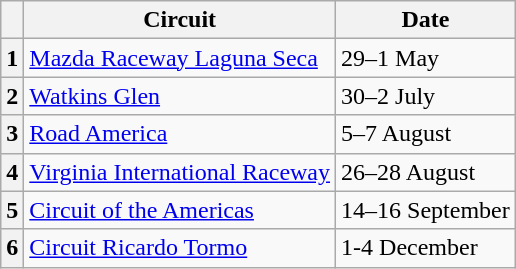<table class="wikitable">
<tr>
<th></th>
<th>Circuit</th>
<th>Date</th>
</tr>
<tr>
<th>1</th>
<td> <a href='#'>Mazda Raceway Laguna Seca</a></td>
<td>29–1 May</td>
</tr>
<tr>
<th>2</th>
<td> <a href='#'>Watkins Glen</a></td>
<td>30–2 July</td>
</tr>
<tr>
<th>3</th>
<td> <a href='#'>Road America</a></td>
<td>5–7 August</td>
</tr>
<tr>
<th>4</th>
<td> <a href='#'>Virginia International Raceway</a></td>
<td>26–28 August</td>
</tr>
<tr>
<th>5</th>
<td> <a href='#'>Circuit of the Americas</a></td>
<td>14–16 September</td>
</tr>
<tr>
<th>6</th>
<td> <a href='#'>Circuit Ricardo Tormo</a></td>
<td>1-4 December</td>
</tr>
</table>
